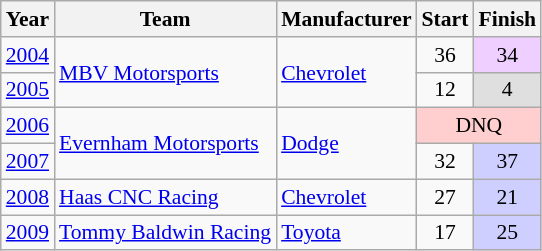<table class="wikitable" style="font-size: 90%;">
<tr>
<th>Year</th>
<th>Team</th>
<th>Manufacturer</th>
<th>Start</th>
<th>Finish</th>
</tr>
<tr>
<td><a href='#'>2004</a></td>
<td rowspan=2><a href='#'>MBV Motorsports</a></td>
<td rowspan=2><a href='#'>Chevrolet</a></td>
<td align=center>36</td>
<td align=center style="background:#EFCFFF;">34</td>
</tr>
<tr>
<td><a href='#'>2005</a></td>
<td align=center>12</td>
<td align=center style="background:#DFDFDF;">4</td>
</tr>
<tr>
<td><a href='#'>2006</a></td>
<td rowspan=2><a href='#'>Evernham Motorsports</a></td>
<td rowspan=2><a href='#'>Dodge</a></td>
<td align=center colspan=2 style="background:#FFCFCF;">DNQ</td>
</tr>
<tr>
<td><a href='#'>2007</a></td>
<td align=center>32</td>
<td align=center style="background:#CFCFFF;">37</td>
</tr>
<tr>
<td><a href='#'>2008</a></td>
<td><a href='#'>Haas CNC Racing</a></td>
<td><a href='#'>Chevrolet</a></td>
<td align=center>27</td>
<td align=center style="background:#CFCFFF;">21</td>
</tr>
<tr>
<td><a href='#'>2009</a></td>
<td><a href='#'>Tommy Baldwin Racing</a></td>
<td><a href='#'>Toyota</a></td>
<td align=center>17</td>
<td align=center style="background:#CFCFFF;">25</td>
</tr>
</table>
